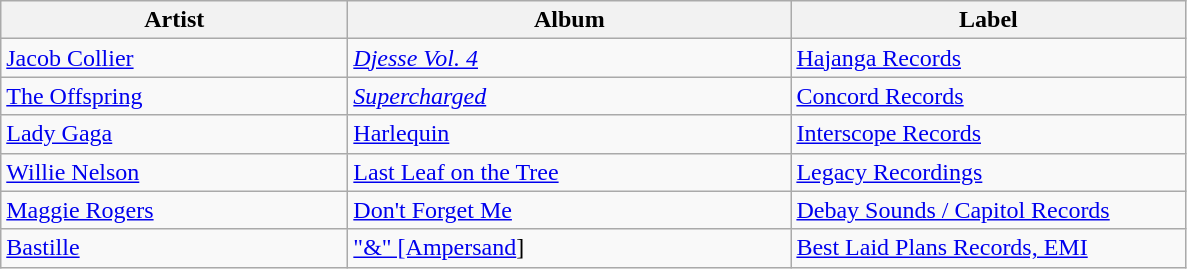<table class="wikitable">
<tr>
<th scope="col" style="width:14em;">Artist</th>
<th scope="col" style="width:18em;">Album</th>
<th scope="col" style="width:16em;">Label</th>
</tr>
<tr>
<td><a href='#'>Jacob Collier</a></td>
<td><em><a href='#'>Djesse Vol. 4</a></em></td>
<td><a href='#'>Hajanga Records</a></td>
</tr>
<tr>
<td><a href='#'>The Offspring</a></td>
<td><em><a href='#'>Supercharged</a></em></td>
<td><a href='#'>Concord Records</a></td>
</tr>
<tr>
<td><a href='#'>Lady Gaga</a></td>
<td><a href='#'>Harlequin</a></td>
<td><a href='#'>Interscope Records</a></td>
</tr>
<tr>
<td><a href='#'>Willie Nelson</a></td>
<td><a href='#'>Last Leaf on the Tree</a></td>
<td><a href='#'>Legacy Recordings</a></td>
</tr>
<tr>
<td><a href='#'>Maggie Rogers</a></td>
<td><a href='#'>Don't Forget Me</a></td>
<td><a href='#'>Debay Sounds / Capitol Records</a></td>
</tr>
<tr>
<td><a href='#'>Bastille</a></td>
<td><a href='#'>"&" [Ampersand</a>]</td>
<td><a href='#'>Best Laid Plans Records, EMI</a></td>
</tr>
</table>
